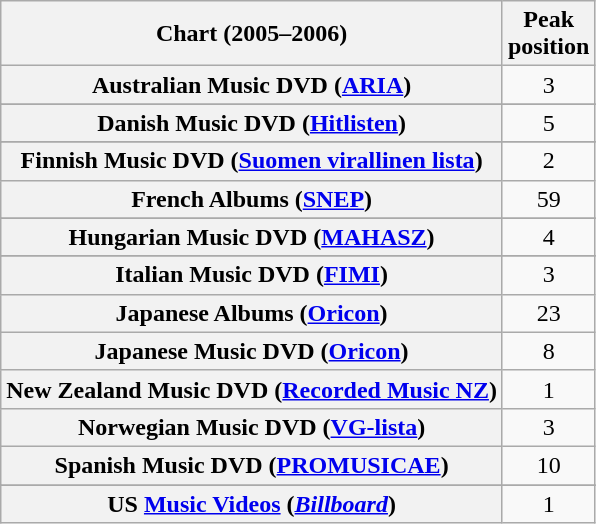<table class="wikitable sortable plainrowheaders" style="text-align:center">
<tr>
<th>Chart (2005–2006)</th>
<th>Peak<br>position</th>
</tr>
<tr>
<th scope="row">Australian Music DVD (<a href='#'>ARIA</a>)</th>
<td>3</td>
</tr>
<tr>
</tr>
<tr>
</tr>
<tr>
</tr>
<tr>
</tr>
<tr>
</tr>
<tr>
<th scope="row">Danish Music DVD (<a href='#'>Hitlisten</a>)</th>
<td>5</td>
</tr>
<tr>
</tr>
<tr>
</tr>
<tr>
<th scope="row">Finnish Music DVD (<a href='#'>Suomen virallinen lista</a>)</th>
<td>2</td>
</tr>
<tr>
<th scope="row">French Albums (<a href='#'>SNEP</a>)</th>
<td>59</td>
</tr>
<tr>
</tr>
<tr>
<th scope="row">Hungarian Music DVD (<a href='#'>MAHASZ</a>)</th>
<td>4</td>
</tr>
<tr>
</tr>
<tr>
<th scope="row">Italian Music DVD (<a href='#'>FIMI</a>)</th>
<td>3</td>
</tr>
<tr>
<th scope="row">Japanese Albums (<a href='#'>Oricon</a>)</th>
<td>23</td>
</tr>
<tr>
<th scope="row">Japanese Music DVD (<a href='#'>Oricon</a>)</th>
<td>8</td>
</tr>
<tr>
<th scope="row">New Zealand Music DVD (<a href='#'>Recorded Music NZ</a>)</th>
<td>1</td>
</tr>
<tr>
<th scope="row">Norwegian Music DVD (<a href='#'>VG-lista</a>)</th>
<td>3</td>
</tr>
<tr>
<th scope="row">Spanish Music DVD (<a href='#'>PROMUSICAE</a>)</th>
<td>10</td>
</tr>
<tr>
</tr>
<tr>
</tr>
<tr>
</tr>
<tr>
</tr>
<tr>
<th scope="row">US <a href='#'>Music Videos</a> (<em><a href='#'>Billboard</a></em>)</th>
<td>1</td>
</tr>
</table>
